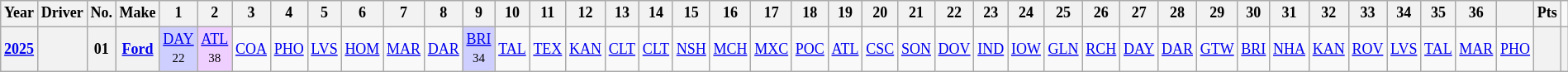<table class="wikitable" style="text-align:center; font-size:75%">
<tr>
<th>Year</th>
<th>Driver</th>
<th>No.</th>
<th>Make</th>
<th>1</th>
<th>2</th>
<th>3</th>
<th>4</th>
<th>5</th>
<th>6</th>
<th>7</th>
<th>8</th>
<th>9</th>
<th>10</th>
<th>11</th>
<th>12</th>
<th>13</th>
<th>14</th>
<th>15</th>
<th>16</th>
<th>17</th>
<th>18</th>
<th>19</th>
<th>20</th>
<th>21</th>
<th>22</th>
<th>23</th>
<th>24</th>
<th>25</th>
<th>26</th>
<th>27</th>
<th>28</th>
<th>29</th>
<th>30</th>
<th>31</th>
<th>32</th>
<th>33</th>
<th>34</th>
<th>35</th>
<th>36</th>
<th></th>
<th>Pts</th>
</tr>
<tr>
<th><a href='#'>2025</a></th>
<th rowspan="1"></th>
<th rowspan="1">01</th>
<th rowspan="1"><a href='#'>Ford</a></th>
<td style="background:#CFCFFF;"><a href='#'>DAY</a><br><small>22</small></td>
<td style="background:#EFCFFF;"><a href='#'>ATL</a><br><small>38</small></td>
<td><a href='#'>COA</a></td>
<td><a href='#'>PHO</a></td>
<td><a href='#'>LVS</a></td>
<td><a href='#'>HOM</a></td>
<td><a href='#'>MAR</a></td>
<td><a href='#'>DAR</a></td>
<td style="background:#CFCFFF;"><a href='#'>BRI</a><br><small>34</small></td>
<td><a href='#'>TAL</a></td>
<td><a href='#'>TEX</a></td>
<td><a href='#'>KAN</a></td>
<td><a href='#'>CLT</a></td>
<td><a href='#'>CLT</a></td>
<td><a href='#'>NSH</a></td>
<td><a href='#'>MCH</a></td>
<td><a href='#'>MXC</a></td>
<td><a href='#'>POC</a></td>
<td><a href='#'>ATL</a></td>
<td><a href='#'>CSC</a></td>
<td><a href='#'>SON</a></td>
<td><a href='#'>DOV</a></td>
<td><a href='#'>IND</a></td>
<td><a href='#'>IOW</a></td>
<td><a href='#'>GLN</a></td>
<td><a href='#'>RCH</a></td>
<td><a href='#'>DAY</a></td>
<td><a href='#'>DAR</a></td>
<td><a href='#'>GTW</a></td>
<td><a href='#'>BRI</a></td>
<td><a href='#'>NHA</a></td>
<td><a href='#'>KAN</a></td>
<td><a href='#'>ROV</a></td>
<td><a href='#'>LVS</a></td>
<td><a href='#'>TAL</a></td>
<td><a href='#'>MAR</a></td>
<td><a href='#'>PHO</a></td>
<th></th>
<th></th>
</tr>
</table>
